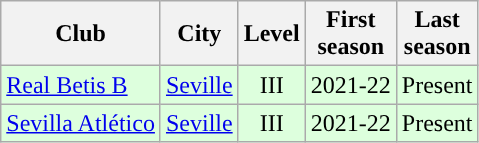<table class="wikitable sortable" style="text-align: center;">
<tr>
<th>Club</th>
<th>City</th>
<th>Level</th>
<th>First<br>season</th>
<th>Last<br>season</th>
</tr>
<tr style="background:#DDFFDD">
<td align="left"><a href='#'>Real Betis B</a></td>
<td><a href='#'>Seville</a></td>
<td>III</td>
<td>2021-22</td>
<td>Present</td>
</tr>
<tr style="background:#DDFFDD">
<td align="left"><a href='#'>Sevilla Atlético</a></td>
<td><a href='#'>Seville</a></td>
<td>III</td>
<td>2021-22</td>
<td>Present</td>
</tr>
</table>
